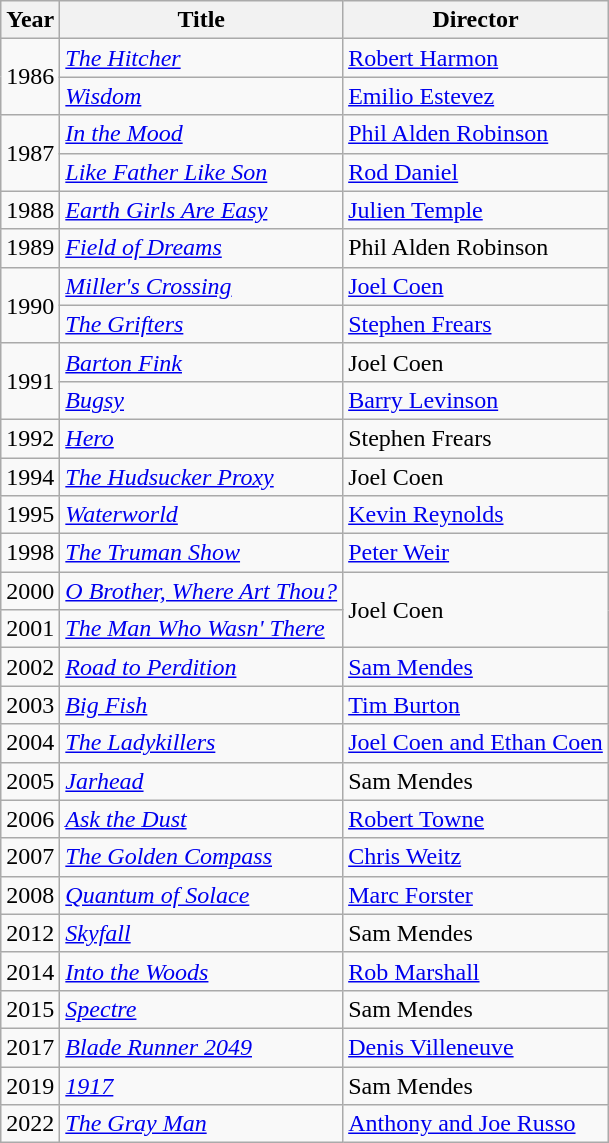<table class=wikitable>
<tr>
<th>Year</th>
<th>Title</th>
<th>Director</th>
</tr>
<tr>
<td rowspan=2>1986</td>
<td><em><a href='#'>The Hitcher</a></em></td>
<td><a href='#'>Robert Harmon</a></td>
</tr>
<tr>
<td><em><a href='#'>Wisdom</a></em></td>
<td><a href='#'>Emilio Estevez</a></td>
</tr>
<tr>
<td rowspan=2>1987</td>
<td><em><a href='#'>In the Mood</a></em></td>
<td><a href='#'>Phil Alden Robinson</a></td>
</tr>
<tr>
<td><em><a href='#'>Like Father Like Son</a></em></td>
<td><a href='#'>Rod Daniel</a></td>
</tr>
<tr>
<td>1988</td>
<td><em><a href='#'>Earth Girls Are Easy</a></em></td>
<td><a href='#'>Julien Temple</a></td>
</tr>
<tr>
<td>1989</td>
<td><em><a href='#'>Field of Dreams</a></em></td>
<td>Phil Alden Robinson</td>
</tr>
<tr>
<td rowspan=2>1990</td>
<td><em><a href='#'>Miller's Crossing</a></em></td>
<td><a href='#'>Joel Coen</a></td>
</tr>
<tr>
<td><em><a href='#'>The Grifters</a></em></td>
<td><a href='#'>Stephen Frears</a></td>
</tr>
<tr>
<td rowspan=2>1991</td>
<td><em><a href='#'>Barton Fink</a></em></td>
<td>Joel Coen</td>
</tr>
<tr>
<td><em><a href='#'>Bugsy</a></em></td>
<td><a href='#'>Barry Levinson</a></td>
</tr>
<tr>
<td>1992</td>
<td><em><a href='#'>Hero</a></em></td>
<td>Stephen Frears</td>
</tr>
<tr>
<td>1994</td>
<td><em><a href='#'>The Hudsucker Proxy</a></em></td>
<td>Joel Coen</td>
</tr>
<tr>
<td>1995</td>
<td><em><a href='#'>Waterworld</a></em></td>
<td><a href='#'>Kevin Reynolds</a></td>
</tr>
<tr>
<td>1998</td>
<td><em><a href='#'>The Truman Show</a></em></td>
<td><a href='#'>Peter Weir</a></td>
</tr>
<tr>
<td>2000</td>
<td><em><a href='#'>O Brother, Where Art Thou?</a></em></td>
<td rowspan=2>Joel Coen</td>
</tr>
<tr>
<td>2001</td>
<td><em><a href='#'>The Man Who Wasn' There</a></em></td>
</tr>
<tr>
<td>2002</td>
<td><em><a href='#'>Road to Perdition</a></em></td>
<td><a href='#'>Sam Mendes</a></td>
</tr>
<tr>
<td>2003</td>
<td><em><a href='#'>Big Fish</a></em></td>
<td><a href='#'>Tim Burton</a></td>
</tr>
<tr>
<td>2004</td>
<td><em><a href='#'>The Ladykillers</a></em></td>
<td><a href='#'>Joel Coen and Ethan Coen</a></td>
</tr>
<tr>
<td>2005</td>
<td><em><a href='#'>Jarhead</a></em></td>
<td>Sam Mendes</td>
</tr>
<tr>
<td>2006</td>
<td><em><a href='#'>Ask the Dust</a></em></td>
<td><a href='#'>Robert Towne</a></td>
</tr>
<tr>
<td>2007</td>
<td><em><a href='#'>The Golden Compass</a></em></td>
<td><a href='#'>Chris Weitz</a></td>
</tr>
<tr>
<td>2008</td>
<td><em><a href='#'>Quantum of Solace</a></em></td>
<td><a href='#'>Marc Forster</a></td>
</tr>
<tr>
<td>2012</td>
<td><em><a href='#'>Skyfall</a></em></td>
<td>Sam Mendes</td>
</tr>
<tr>
<td>2014</td>
<td><em><a href='#'>Into the Woods</a></em></td>
<td><a href='#'>Rob Marshall</a></td>
</tr>
<tr>
<td>2015</td>
<td><em><a href='#'>Spectre</a></em></td>
<td>Sam Mendes</td>
</tr>
<tr>
<td>2017</td>
<td><em><a href='#'>Blade Runner 2049</a></em></td>
<td><a href='#'>Denis Villeneuve</a></td>
</tr>
<tr>
<td>2019</td>
<td><em><a href='#'>1917</a></em></td>
<td>Sam Mendes</td>
</tr>
<tr>
<td>2022</td>
<td><em><a href='#'>The Gray Man</a></em></td>
<td><a href='#'>Anthony and Joe Russo</a></td>
</tr>
</table>
